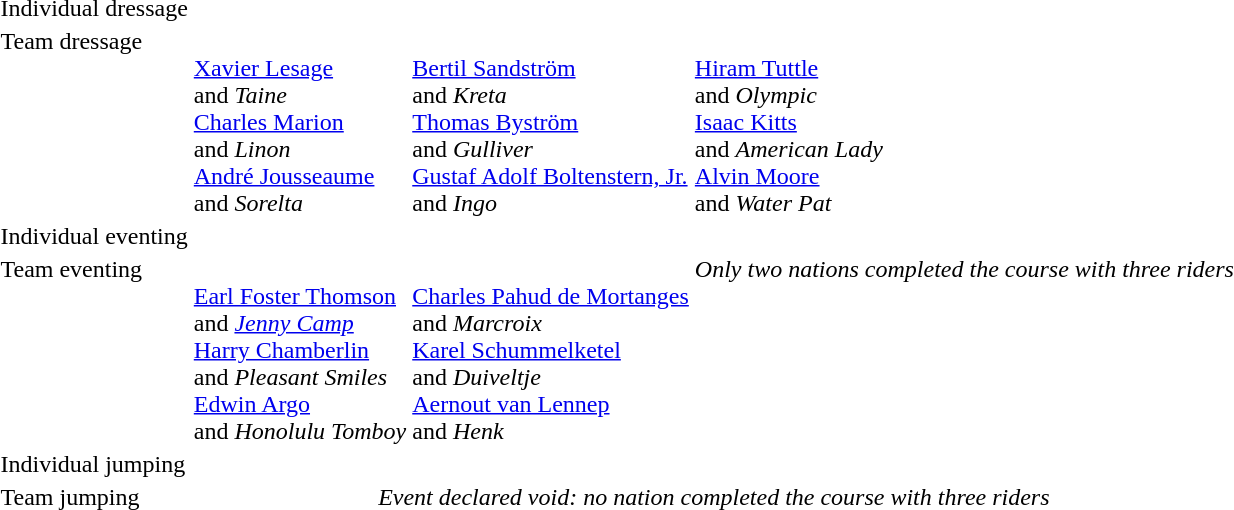<table>
<tr valign="top">
<td>Individual dressage<br></td>
<td></td>
<td></td>
<td></td>
</tr>
<tr valign="top">
<td>Team dressage<br></td>
<td valign=top><br><a href='#'>Xavier Lesage</a> <br> and <em>Taine</em> <br> <a href='#'>Charles Marion</a> <br> and <em>Linon</em> <br> <a href='#'>André Jousseaume</a> <br> and <em>Sorelta</em></td>
<td valign=top><br><a href='#'>Bertil Sandström</a> <br> and <em>Kreta</em> <br> <a href='#'>Thomas Byström</a> <br> and <em>Gulliver</em> <br> <a href='#'>Gustaf Adolf Boltenstern, Jr.</a> <br> and <em>Ingo</em></td>
<td valign=top><br><a href='#'>Hiram Tuttle</a> <br> and <em>Olympic</em> <br> <a href='#'>Isaac Kitts</a> <br> and <em>American Lady</em> <br> <a href='#'>Alvin Moore</a> <br> and <em>Water Pat</em></td>
</tr>
<tr valign="top">
<td>Individual eventing<br></td>
<td></td>
<td></td>
<td></td>
</tr>
<tr valign="top">
<td>Team eventing<br></td>
<td><br> <a href='#'>Earl Foster Thomson</a> <br> and <em><a href='#'>Jenny Camp</a></em> <br> <a href='#'>Harry Chamberlin</a> <br> and <em>Pleasant Smiles</em> <br> <a href='#'>Edwin Argo</a> <br> and <em>Honolulu Tomboy</em></td>
<td><br> <a href='#'>Charles Pahud de Mortanges</a> <br> and <em>Marcroix</em> <br> <a href='#'>Karel Schummelketel</a> <br> and <em>Duiveltje</em> <br> <a href='#'>Aernout van Lennep</a> <br> and <em>Henk</em></td>
<td><em>Only two nations completed the course with three riders</em></td>
</tr>
<tr valign="top">
<td>Individual jumping<br></td>
<td></td>
<td></td>
<td></td>
</tr>
<tr valign="top">
<td>Team jumping<br></td>
<td colspan=3 align=center><em>Event  declared void: no nation completed the course with three riders</em></td>
</tr>
</table>
